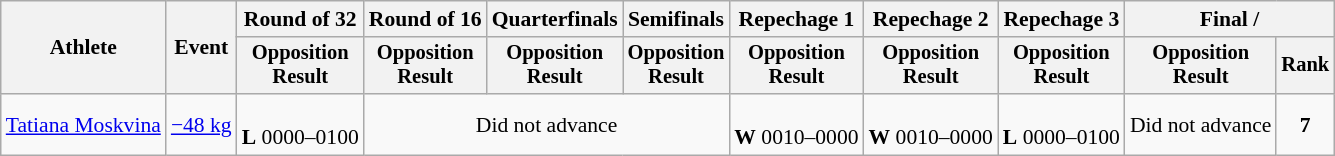<table class="wikitable" style="font-size:90%">
<tr>
<th rowspan="2">Athlete</th>
<th rowspan="2">Event</th>
<th>Round of 32</th>
<th>Round of 16</th>
<th>Quarterfinals</th>
<th>Semifinals</th>
<th>Repechage 1</th>
<th>Repechage 2</th>
<th>Repechage 3</th>
<th colspan=2>Final / </th>
</tr>
<tr style="font-size:95%">
<th>Opposition<br>Result</th>
<th>Opposition<br>Result</th>
<th>Opposition<br>Result</th>
<th>Opposition<br>Result</th>
<th>Opposition<br>Result</th>
<th>Opposition<br>Result</th>
<th>Opposition<br>Result</th>
<th>Opposition<br>Result</th>
<th>Rank</th>
</tr>
<tr align=center>
<td align=left><a href='#'>Tatiana Moskvina</a></td>
<td align=left><a href='#'>−48 kg</a></td>
<td><br><strong>L</strong> 0000–0100</td>
<td colspan=3>Did not advance</td>
<td><br><strong>W</strong> 0010–0000</td>
<td><br><strong>W</strong> 0010–0000</td>
<td><br><strong>L</strong> 0000–0100</td>
<td colspan=1>Did not advance</td>
<td><strong>7</strong></td>
</tr>
</table>
